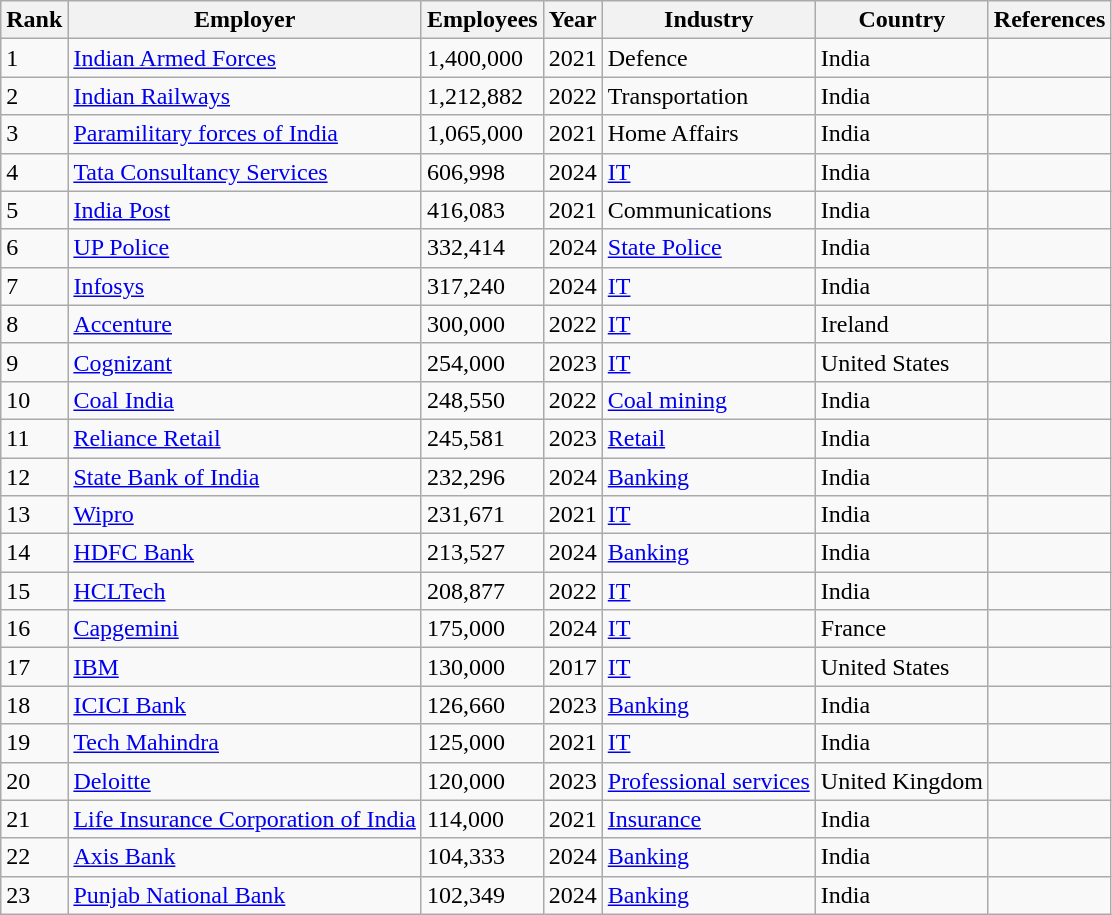<table class="wikitable sortable mw-collapsible">
<tr>
<th>Rank</th>
<th>Employer</th>
<th>Employees</th>
<th>Year</th>
<th>Industry</th>
<th>Country</th>
<th>References</th>
</tr>
<tr>
<td>1</td>
<td><a href='#'>Indian Armed Forces</a></td>
<td>1,400,000</td>
<td>2021</td>
<td>Defence</td>
<td>India</td>
<td></td>
</tr>
<tr>
<td>2</td>
<td><a href='#'>Indian Railways</a></td>
<td>1,212,882</td>
<td>2022</td>
<td>Transportation</td>
<td>India</td>
<td></td>
</tr>
<tr>
<td>3</td>
<td><a href='#'>Paramilitary forces of India</a></td>
<td>1,065,000</td>
<td>2021</td>
<td>Home Affairs</td>
<td>India</td>
<td></td>
</tr>
<tr>
<td>4</td>
<td><a href='#'>Tata Consultancy Services</a></td>
<td>606,998</td>
<td>2024</td>
<td><a href='#'>IT</a></td>
<td>India</td>
<td></td>
</tr>
<tr>
<td>5</td>
<td><a href='#'>India Post</a></td>
<td>416,083</td>
<td>2021</td>
<td>Communications</td>
<td>India</td>
<td></td>
</tr>
<tr>
<td>6</td>
<td><a href='#'>UP Police</a></td>
<td>332,414</td>
<td>2024</td>
<td><a href='#'>State Police</a></td>
<td>India</td>
<td></td>
</tr>
<tr>
<td>7</td>
<td><a href='#'>Infosys</a></td>
<td>317,240</td>
<td>2024</td>
<td><a href='#'>IT</a></td>
<td>India</td>
<td></td>
</tr>
<tr>
<td>8</td>
<td><a href='#'>Accenture</a></td>
<td>300,000</td>
<td>2022</td>
<td><a href='#'>IT</a></td>
<td>Ireland</td>
<td></td>
</tr>
<tr>
<td>9</td>
<td><a href='#'>Cognizant</a></td>
<td>254,000</td>
<td>2023</td>
<td><a href='#'>IT</a></td>
<td>United States</td>
<td></td>
</tr>
<tr>
<td>10</td>
<td><a href='#'>Coal India</a></td>
<td>248,550</td>
<td>2022</td>
<td><a href='#'>Coal mining</a></td>
<td>India</td>
<td></td>
</tr>
<tr>
<td>11</td>
<td><a href='#'>Reliance Retail</a></td>
<td>245,581</td>
<td>2023</td>
<td><a href='#'>Retail</a></td>
<td>India</td>
<td></td>
</tr>
<tr>
<td>12</td>
<td><a href='#'>State Bank of India</a></td>
<td>232,296</td>
<td>2024</td>
<td><a href='#'>Banking</a></td>
<td>India</td>
<td></td>
</tr>
<tr>
<td>13</td>
<td><a href='#'>Wipro</a></td>
<td>231,671</td>
<td>2021</td>
<td><a href='#'>IT</a></td>
<td>India</td>
<td></td>
</tr>
<tr>
<td>14</td>
<td><a href='#'>HDFC Bank</a></td>
<td>213,527</td>
<td>2024</td>
<td><a href='#'>Banking</a></td>
<td>India</td>
<td></td>
</tr>
<tr>
<td>15</td>
<td><a href='#'>HCLTech</a></td>
<td>208,877</td>
<td>2022</td>
<td><a href='#'>IT</a></td>
<td>India</td>
<td></td>
</tr>
<tr>
<td>16</td>
<td><a href='#'>Capgemini</a></td>
<td>175,000</td>
<td>2024</td>
<td><a href='#'>IT</a></td>
<td>France</td>
<td></td>
</tr>
<tr>
<td>17</td>
<td><a href='#'>IBM</a></td>
<td>130,000</td>
<td>2017</td>
<td><a href='#'>IT</a></td>
<td>United States</td>
<td></td>
</tr>
<tr>
<td>18</td>
<td><a href='#'>ICICI Bank</a></td>
<td>126,660</td>
<td>2023</td>
<td><a href='#'>Banking</a></td>
<td>India</td>
<td></td>
</tr>
<tr>
<td>19</td>
<td><a href='#'>Tech Mahindra</a></td>
<td>125,000</td>
<td>2021</td>
<td><a href='#'>IT</a></td>
<td>India</td>
<td></td>
</tr>
<tr>
<td>20</td>
<td><a href='#'>Deloitte</a></td>
<td>120,000</td>
<td>2023</td>
<td><a href='#'>Professional services</a></td>
<td>United Kingdom</td>
<td></td>
</tr>
<tr>
<td>21</td>
<td><a href='#'>Life Insurance Corporation of India</a></td>
<td>114,000</td>
<td>2021</td>
<td><a href='#'>Insurance</a></td>
<td>India</td>
<td></td>
</tr>
<tr>
<td>22</td>
<td><a href='#'>Axis Bank</a></td>
<td>104,333</td>
<td>2024</td>
<td><a href='#'>Banking</a></td>
<td>India</td>
<td></td>
</tr>
<tr>
<td>23</td>
<td><a href='#'>Punjab National Bank</a></td>
<td>102,349</td>
<td>2024</td>
<td><a href='#'>Banking</a></td>
<td>India</td>
<td></td>
</tr>
</table>
